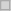<table class="wikitable" style="font-size: 85%">
<tr>
<td style="background:#D3D3D3;"></td>
</tr>
</table>
